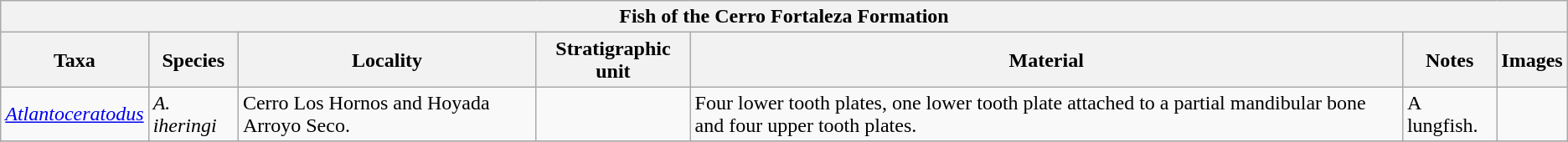<table class="wikitable">
<tr>
<th colspan="7">Fish of the Cerro Fortaleza Formation</th>
</tr>
<tr>
<th>Taxa</th>
<th>Species</th>
<th>Locality</th>
<th>Stratigraphic unit</th>
<th>Material</th>
<th>Notes</th>
<th>Images</th>
</tr>
<tr>
<td><em><a href='#'>Atlantoceratodus</a></em></td>
<td><em>A. iheringi</em></td>
<td>Cerro Los Hornos and Hoyada Arroyo Seco.</td>
<td></td>
<td>Four lower tooth plates, one lower tooth plate attached to a partial mandibular bone and four upper tooth plates.</td>
<td>A lungfish.</td>
<td></td>
</tr>
<tr>
</tr>
</table>
